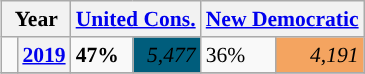<table class="wikitable" style="float:right; width:400; font-size:90%; margin-left:1em;">
<tr>
<th colspan="2" scope="col">Year</th>
<th colspan="2" scope="col"><a href='#'>United Cons.</a></th>
<th colspan="2" scope="col"><a href='#'>New Democratic</a></th>
</tr>
<tr>
<td style="width: 0.25em; background-color: "></td>
<th><a href='#'>2019</a></th>
<td><span> <strong>47%</strong></span></td>
<td style="text-align:right; background:#005D7C;"><span> <em>5,477</em></span></td>
<td>36%</td>
<td style="text-align:right; background:#F4A460;"><em>4,191</em></td>
</tr>
<tr>
</tr>
</table>
